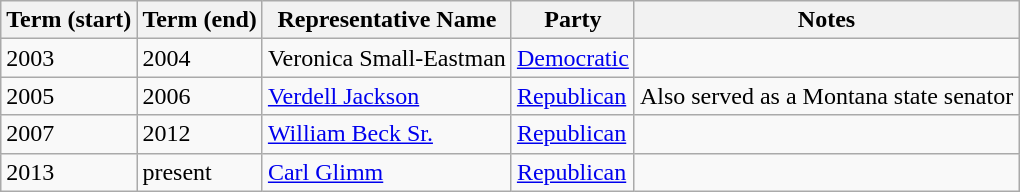<table class="wikitable sortable">
<tr>
<th>Term (start)</th>
<th>Term (end)</th>
<th>Representative Name</th>
<th>Party</th>
<th>Notes</th>
</tr>
<tr>
<td>2003</td>
<td>2004</td>
<td>Veronica Small-Eastman</td>
<td><a href='#'>Democratic</a></td>
<td></td>
</tr>
<tr>
<td>2005</td>
<td>2006</td>
<td><a href='#'>Verdell Jackson</a></td>
<td><a href='#'>Republican</a></td>
<td>Also served as a Montana state senator</td>
</tr>
<tr>
<td>2007</td>
<td>2012</td>
<td><a href='#'>William Beck Sr.</a></td>
<td><a href='#'>Republican</a></td>
<td></td>
</tr>
<tr>
<td>2013</td>
<td>present</td>
<td><a href='#'>Carl Glimm</a></td>
<td><a href='#'>Republican</a></td>
<td></td>
</tr>
</table>
